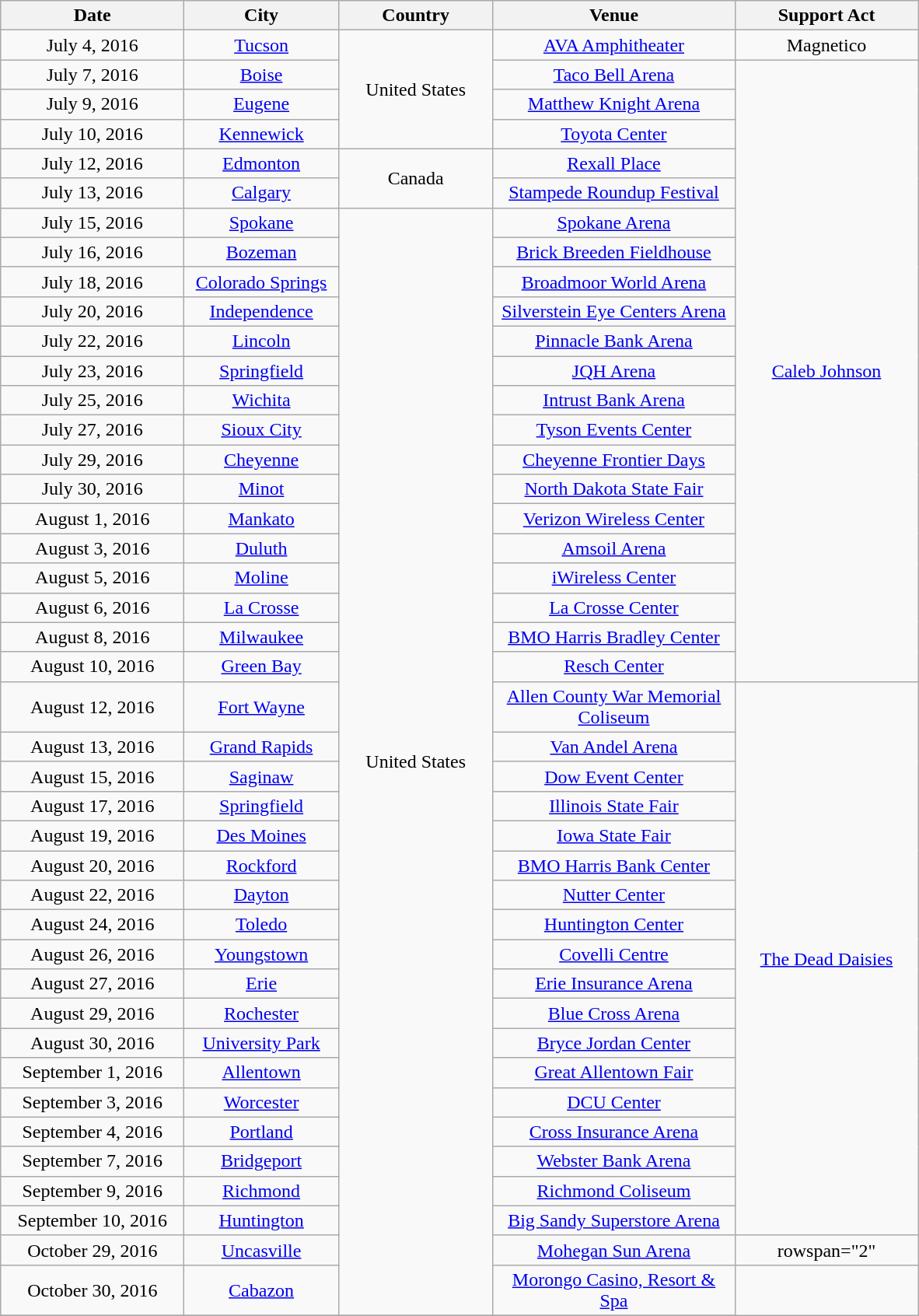<table class="wikitable plainrowheaders" style="text-align:center;">
<tr>
<th width="150">Date</th>
<th width="125">City</th>
<th width="125">Country</th>
<th width="200">Venue</th>
<th width="150">Support Act</th>
</tr>
<tr>
<td>July 4, 2016</td>
<td><a href='#'>Tucson</a></td>
<td rowspan="4">United States</td>
<td><a href='#'>AVA Amphitheater</a></td>
<td>Magnetico</td>
</tr>
<tr>
<td>July 7, 2016</td>
<td><a href='#'>Boise</a></td>
<td><a href='#'>Taco Bell Arena</a></td>
<td rowspan="21"><a href='#'>Caleb Johnson</a></td>
</tr>
<tr>
<td>July 9, 2016</td>
<td><a href='#'>Eugene</a></td>
<td><a href='#'>Matthew Knight Arena</a></td>
</tr>
<tr>
<td>July 10, 2016</td>
<td><a href='#'>Kennewick</a></td>
<td><a href='#'>Toyota Center</a></td>
</tr>
<tr>
<td>July 12, 2016</td>
<td><a href='#'>Edmonton</a></td>
<td rowspan="2">Canada</td>
<td><a href='#'>Rexall Place</a></td>
</tr>
<tr>
<td>July 13, 2016</td>
<td><a href='#'>Calgary</a></td>
<td><a href='#'>Stampede Roundup Festival</a></td>
</tr>
<tr>
<td>July 15, 2016</td>
<td><a href='#'>Spokane</a></td>
<td rowspan="36">United States</td>
<td><a href='#'>Spokane Arena</a></td>
</tr>
<tr>
<td>July 16, 2016</td>
<td><a href='#'>Bozeman</a></td>
<td><a href='#'>Brick Breeden Fieldhouse</a></td>
</tr>
<tr>
<td>July 18, 2016</td>
<td><a href='#'>Colorado Springs</a></td>
<td><a href='#'>Broadmoor World Arena</a></td>
</tr>
<tr>
<td>July 20, 2016</td>
<td><a href='#'>Independence</a></td>
<td><a href='#'>Silverstein Eye Centers Arena</a></td>
</tr>
<tr>
<td>July 22, 2016</td>
<td><a href='#'>Lincoln</a></td>
<td><a href='#'>Pinnacle Bank Arena</a></td>
</tr>
<tr>
<td>July 23, 2016</td>
<td><a href='#'>Springfield</a></td>
<td><a href='#'>JQH Arena</a></td>
</tr>
<tr>
<td>July 25, 2016</td>
<td><a href='#'>Wichita</a></td>
<td><a href='#'>Intrust Bank Arena</a></td>
</tr>
<tr>
<td>July 27, 2016</td>
<td><a href='#'>Sioux City</a></td>
<td><a href='#'>Tyson Events Center</a></td>
</tr>
<tr>
<td>July 29, 2016</td>
<td><a href='#'>Cheyenne</a></td>
<td><a href='#'>Cheyenne Frontier Days</a></td>
</tr>
<tr>
<td>July 30, 2016</td>
<td><a href='#'>Minot</a></td>
<td><a href='#'>North Dakota State Fair</a></td>
</tr>
<tr>
<td>August 1, 2016</td>
<td><a href='#'>Mankato</a></td>
<td><a href='#'>Verizon Wireless Center</a></td>
</tr>
<tr>
<td>August 3, 2016</td>
<td><a href='#'>Duluth</a></td>
<td><a href='#'>Amsoil Arena</a></td>
</tr>
<tr>
<td>August 5, 2016</td>
<td><a href='#'>Moline</a></td>
<td><a href='#'>iWireless Center</a></td>
</tr>
<tr>
<td>August 6, 2016</td>
<td><a href='#'>La Crosse</a></td>
<td><a href='#'>La Crosse Center</a></td>
</tr>
<tr>
<td>August 8, 2016</td>
<td><a href='#'>Milwaukee</a></td>
<td><a href='#'>BMO Harris Bradley Center</a></td>
</tr>
<tr>
<td>August 10, 2016</td>
<td><a href='#'>Green Bay</a></td>
<td><a href='#'>Resch Center</a></td>
</tr>
<tr>
<td>August 12, 2016</td>
<td><a href='#'>Fort Wayne</a></td>
<td><a href='#'>Allen County War Memorial Coliseum</a></td>
<td rowspan="18"><a href='#'>The Dead Daisies</a></td>
</tr>
<tr>
<td>August 13, 2016</td>
<td><a href='#'>Grand Rapids</a></td>
<td><a href='#'>Van Andel Arena</a></td>
</tr>
<tr>
<td>August 15, 2016</td>
<td><a href='#'>Saginaw</a></td>
<td><a href='#'>Dow Event Center</a></td>
</tr>
<tr>
<td>August 17, 2016</td>
<td><a href='#'>Springfield</a></td>
<td><a href='#'>Illinois State Fair</a></td>
</tr>
<tr>
<td>August 19, 2016</td>
<td><a href='#'>Des Moines</a></td>
<td><a href='#'>Iowa State Fair</a></td>
</tr>
<tr>
<td>August 20, 2016</td>
<td><a href='#'>Rockford</a></td>
<td><a href='#'>BMO Harris Bank Center</a></td>
</tr>
<tr>
<td>August 22, 2016</td>
<td><a href='#'>Dayton</a></td>
<td><a href='#'>Nutter Center</a></td>
</tr>
<tr>
<td>August 24, 2016</td>
<td><a href='#'>Toledo</a></td>
<td><a href='#'>Huntington Center</a></td>
</tr>
<tr>
<td>August 26, 2016</td>
<td><a href='#'>Youngstown</a></td>
<td><a href='#'>Covelli Centre</a></td>
</tr>
<tr>
<td>August 27, 2016</td>
<td><a href='#'>Erie</a></td>
<td><a href='#'>Erie Insurance Arena</a></td>
</tr>
<tr>
<td>August 29, 2016</td>
<td><a href='#'>Rochester</a></td>
<td><a href='#'>Blue Cross Arena</a></td>
</tr>
<tr>
<td>August 30, 2016</td>
<td><a href='#'>University Park</a></td>
<td><a href='#'>Bryce Jordan Center</a></td>
</tr>
<tr>
<td>September 1, 2016</td>
<td><a href='#'>Allentown</a></td>
<td><a href='#'>Great Allentown Fair</a></td>
</tr>
<tr>
<td>September 3, 2016</td>
<td><a href='#'>Worcester</a></td>
<td><a href='#'>DCU Center</a></td>
</tr>
<tr>
<td>September 4, 2016</td>
<td><a href='#'>Portland</a></td>
<td><a href='#'>Cross Insurance Arena</a></td>
</tr>
<tr>
<td>September 7, 2016</td>
<td><a href='#'>Bridgeport</a></td>
<td><a href='#'>Webster Bank Arena</a></td>
</tr>
<tr>
<td>September 9, 2016</td>
<td><a href='#'>Richmond</a></td>
<td><a href='#'>Richmond Coliseum</a></td>
</tr>
<tr>
<td>September 10, 2016</td>
<td><a href='#'>Huntington</a></td>
<td><a href='#'>Big Sandy Superstore Arena</a></td>
</tr>
<tr>
<td>October 29, 2016</td>
<td><a href='#'>Uncasville</a></td>
<td><a href='#'>Mohegan Sun Arena</a></td>
<td>rowspan="2" </td>
</tr>
<tr>
<td>October 30, 2016</td>
<td><a href='#'>Cabazon</a></td>
<td><a href='#'>Morongo Casino, Resort & Spa</a></td>
</tr>
<tr>
</tr>
</table>
